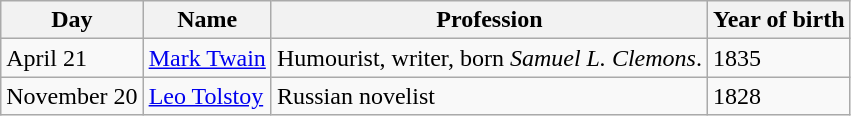<table class="wikitable">
<tr>
<th>Day</th>
<th>Name</th>
<th>Profession</th>
<th>Year of birth</th>
</tr>
<tr>
<td>April 21</td>
<td><a href='#'>Mark Twain</a></td>
<td>Humourist, writer, born <em>Samuel L. Clemons</em>.</td>
<td>1835</td>
</tr>
<tr>
<td>November 20</td>
<td><a href='#'>Leo Tolstoy</a></td>
<td>Russian novelist</td>
<td>1828</td>
</tr>
</table>
